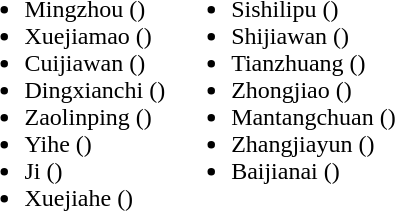<table>
<tr>
<td valign="top"><br><ul><li>Mingzhou ()</li><li>Xuejiamao  ()</li><li>Cuijiawan ()</li><li>Dingxianchi ()</li><li>Zaolinping ()</li><li>Yihe ()</li><li>Ji ()</li><li>Xuejiahe  ()</li></ul></td>
<td valign="top"><br><ul><li>Sishilipu  ()</li><li>Shijiawan ()</li><li>Tianzhuang ()</li><li>Zhongjiao ()</li><li>Mantangchuan ()</li><li>Zhangjiayun ()</li><li>Baijianai  ()</li></ul></td>
</tr>
</table>
